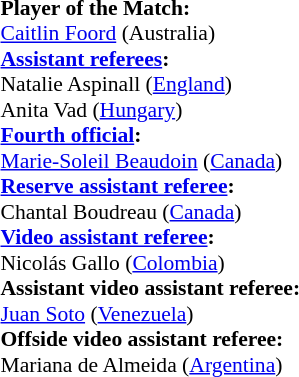<table style="width:100%; font-size:90%;">
<tr>
<td><br><strong>Player of the Match:</strong>
<br><a href='#'>Caitlin Foord</a> (Australia)<br><strong><a href='#'>Assistant referees</a>:</strong>
<br>Natalie Aspinall (<a href='#'>England</a>)
<br>Anita Vad (<a href='#'>Hungary</a>)
<br><strong><a href='#'>Fourth official</a>:</strong>
<br><a href='#'>Marie-Soleil Beaudoin</a> (<a href='#'>Canada</a>)
<br><strong><a href='#'>Reserve assistant referee</a>:</strong>
<br>Chantal Boudreau (<a href='#'>Canada</a>)
<br><strong><a href='#'>Video assistant referee</a>:</strong>
<br>Nicolás Gallo (<a href='#'>Colombia</a>)
<br><strong>Assistant video assistant referee:</strong>
<br><a href='#'>Juan Soto</a> (<a href='#'>Venezuela</a>)
<br><strong>Offside video assistant referee:</strong>
<br>Mariana de Almeida (<a href='#'>Argentina</a>)</td>
</tr>
</table>
